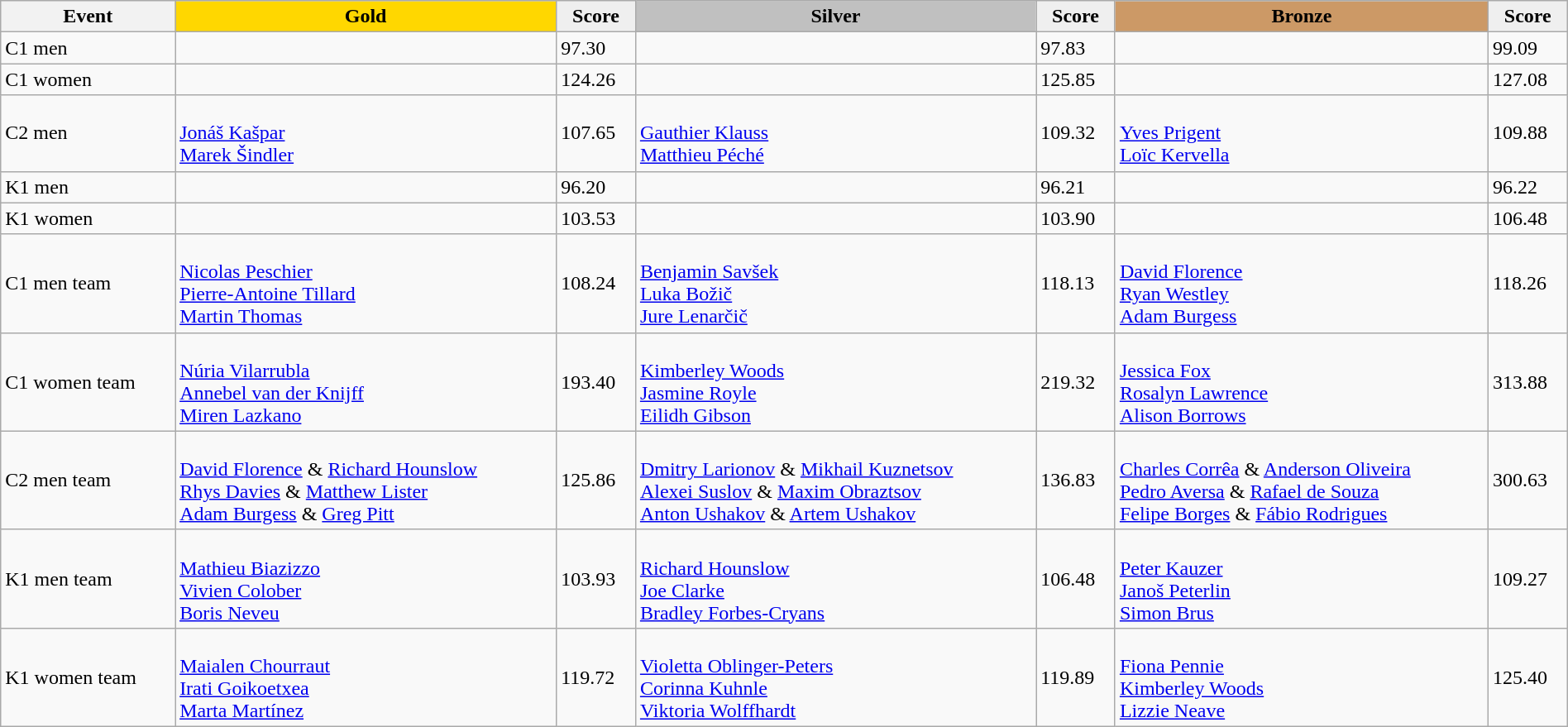<table class="wikitable" width=100%>
<tr>
<th>Event</th>
<td align=center bgcolor="gold"><strong>Gold</strong></td>
<td align=center bgcolor="EFEFEF"><strong>Score</strong></td>
<td align=center bgcolor="silver"><strong>Silver</strong></td>
<td align=center bgcolor="EFEFEF"><strong>Score</strong></td>
<td align=center bgcolor="CC9966"><strong>Bronze</strong></td>
<td align=center bgcolor="EFEFEF"><strong>Score</strong></td>
</tr>
<tr>
<td>C1 men</td>
<td></td>
<td>97.30</td>
<td></td>
<td>97.83</td>
<td></td>
<td>99.09</td>
</tr>
<tr>
<td>C1 women</td>
<td></td>
<td>124.26</td>
<td></td>
<td>125.85</td>
<td></td>
<td>127.08</td>
</tr>
<tr>
<td>C2 men</td>
<td><br><a href='#'>Jonáš Kašpar</a><br><a href='#'>Marek Šindler</a></td>
<td>107.65</td>
<td><br><a href='#'>Gauthier Klauss</a><br><a href='#'>Matthieu Péché</a></td>
<td>109.32</td>
<td><br><a href='#'>Yves Prigent</a><br><a href='#'>Loïc Kervella</a></td>
<td>109.88</td>
</tr>
<tr>
<td>K1 men</td>
<td></td>
<td>96.20</td>
<td></td>
<td>96.21</td>
<td></td>
<td>96.22</td>
</tr>
<tr>
<td>K1 women</td>
<td></td>
<td>103.53</td>
<td></td>
<td>103.90</td>
<td></td>
<td>106.48</td>
</tr>
<tr>
<td>C1 men team</td>
<td><br><a href='#'>Nicolas Peschier</a><br><a href='#'>Pierre-Antoine Tillard</a><br><a href='#'>Martin Thomas</a></td>
<td>108.24</td>
<td><br><a href='#'>Benjamin Savšek</a><br><a href='#'>Luka Božič</a><br><a href='#'>Jure Lenarčič</a></td>
<td>118.13</td>
<td><br><a href='#'>David Florence</a><br><a href='#'>Ryan Westley</a><br><a href='#'>Adam Burgess</a></td>
<td>118.26</td>
</tr>
<tr>
<td>C1 women team</td>
<td><br><a href='#'>Núria Vilarrubla</a><br><a href='#'>Annebel van der Knijff</a><br><a href='#'>Miren Lazkano</a></td>
<td>193.40</td>
<td><br><a href='#'>Kimberley Woods</a><br><a href='#'>Jasmine Royle</a><br><a href='#'>Eilidh Gibson</a></td>
<td>219.32</td>
<td><br><a href='#'>Jessica Fox</a><br><a href='#'>Rosalyn Lawrence</a><br><a href='#'>Alison Borrows</a></td>
<td>313.88</td>
</tr>
<tr>
<td>C2 men team</td>
<td><br><a href='#'>David Florence</a> & <a href='#'>Richard Hounslow</a><br><a href='#'>Rhys Davies</a> & <a href='#'>Matthew Lister</a><br><a href='#'>Adam Burgess</a> & <a href='#'>Greg Pitt</a></td>
<td>125.86</td>
<td><br><a href='#'>Dmitry Larionov</a> & <a href='#'>Mikhail Kuznetsov</a><br><a href='#'>Alexei Suslov</a> & <a href='#'>Maxim Obraztsov</a><br><a href='#'>Anton Ushakov</a> & <a href='#'>Artem Ushakov</a></td>
<td>136.83</td>
<td><br><a href='#'>Charles Corrêa</a> & <a href='#'>Anderson Oliveira</a><br><a href='#'>Pedro Aversa</a> & <a href='#'>Rafael de Souza</a><br><a href='#'>Felipe Borges</a> & <a href='#'>Fábio Rodrigues</a></td>
<td>300.63</td>
</tr>
<tr>
<td>K1 men team</td>
<td><br><a href='#'>Mathieu Biazizzo</a><br><a href='#'>Vivien Colober</a><br><a href='#'>Boris Neveu</a></td>
<td>103.93</td>
<td><br><a href='#'>Richard Hounslow</a><br><a href='#'>Joe Clarke</a><br><a href='#'>Bradley Forbes-Cryans</a></td>
<td>106.48</td>
<td><br><a href='#'>Peter Kauzer</a><br><a href='#'>Janoš Peterlin</a><br><a href='#'>Simon Brus</a></td>
<td>109.27</td>
</tr>
<tr>
<td>K1 women team</td>
<td><br><a href='#'>Maialen Chourraut</a><br><a href='#'>Irati Goikoetxea</a><br><a href='#'>Marta Martínez</a></td>
<td>119.72</td>
<td><br><a href='#'>Violetta Oblinger-Peters</a><br><a href='#'>Corinna Kuhnle</a><br><a href='#'>Viktoria Wolffhardt</a></td>
<td>119.89</td>
<td><br><a href='#'>Fiona Pennie</a><br><a href='#'>Kimberley Woods</a><br><a href='#'>Lizzie Neave</a></td>
<td>125.40</td>
</tr>
</table>
